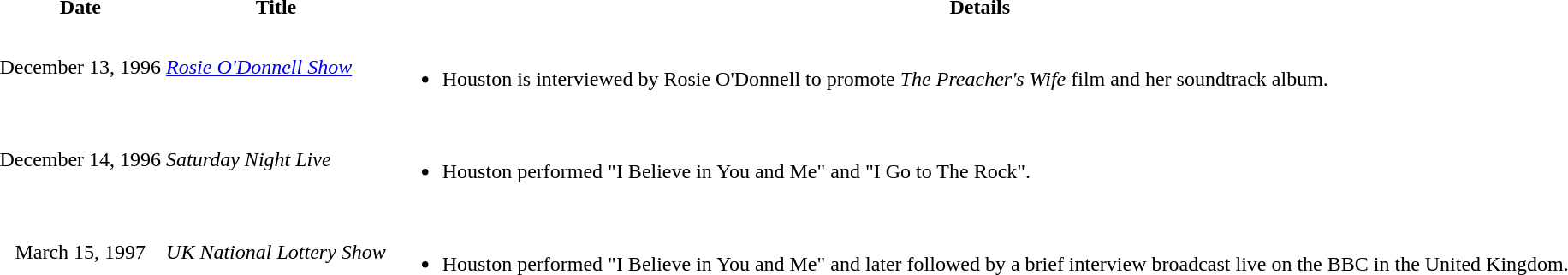<table>
<tr>
<th align="center">Date</th>
<th align="center">Title</th>
<th align="center">Details</th>
</tr>
<tr>
<td align="center">December 13, 1996</td>
<td><em><a href='#'>Rosie O'Donnell Show</a></em></td>
<td><br><ul><li>Houston is interviewed by Rosie O'Donnell to promote <em>The Preacher's Wife</em> film and her soundtrack album.</li></ul></td>
</tr>
<tr>
<td align="center">December 14, 1996</td>
<td><em>Saturday Night Live</em></td>
<td><br><ul><li>Houston performed "I Believe in You and Me" and "I Go to The Rock".</li></ul></td>
</tr>
<tr>
<td align="center">March 15, 1997</td>
<td><em>UK National Lottery Show</em></td>
<td><br><ul><li>Houston performed "I Believe in You and Me" and later followed by a brief interview broadcast live on the BBC in the United Kingdom.</li></ul></td>
</tr>
</table>
